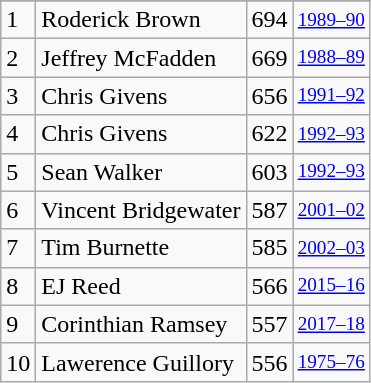<table class="wikitable">
<tr>
</tr>
<tr>
<td>1</td>
<td>Roderick Brown</td>
<td>694</td>
<td style="font-size:80%;"><a href='#'>1989–90</a></td>
</tr>
<tr>
<td>2</td>
<td>Jeffrey McFadden</td>
<td>669</td>
<td style="font-size:80%;"><a href='#'>1988–89</a></td>
</tr>
<tr>
<td>3</td>
<td>Chris Givens</td>
<td>656</td>
<td style="font-size:80%;"><a href='#'>1991–92</a></td>
</tr>
<tr>
<td>4</td>
<td>Chris Givens</td>
<td>622</td>
<td style="font-size:80%;"><a href='#'>1992–93</a></td>
</tr>
<tr>
<td>5</td>
<td>Sean Walker</td>
<td>603</td>
<td style="font-size:80%;"><a href='#'>1992–93</a></td>
</tr>
<tr>
<td>6</td>
<td>Vincent Bridgewater</td>
<td>587</td>
<td style="font-size:80%;"><a href='#'>2001–02</a></td>
</tr>
<tr>
<td>7</td>
<td>Tim Burnette</td>
<td>585</td>
<td style="font-size:80%;"><a href='#'>2002–03</a></td>
</tr>
<tr>
<td>8</td>
<td>EJ Reed</td>
<td>566</td>
<td style="font-size:80%;"><a href='#'>2015–16</a></td>
</tr>
<tr>
<td>9</td>
<td>Corinthian Ramsey</td>
<td>557</td>
<td style="font-size:80%;"><a href='#'>2017–18</a></td>
</tr>
<tr>
<td>10</td>
<td>Lawerence Guillory</td>
<td>556</td>
<td style="font-size:80%;"><a href='#'>1975–76</a></td>
</tr>
</table>
